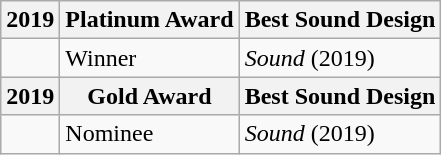<table class="wikitable">
<tr>
<th>2019</th>
<th>Platinum Award</th>
<th>Best Sound Design</th>
</tr>
<tr>
<td></td>
<td>Winner</td>
<td><em>Sound</em> (2019)</td>
</tr>
<tr>
<th>2019</th>
<th>Gold Award</th>
<th>Best Sound Design</th>
</tr>
<tr>
<td></td>
<td>Nominee</td>
<td><em>Sound</em> (2019)</td>
</tr>
</table>
